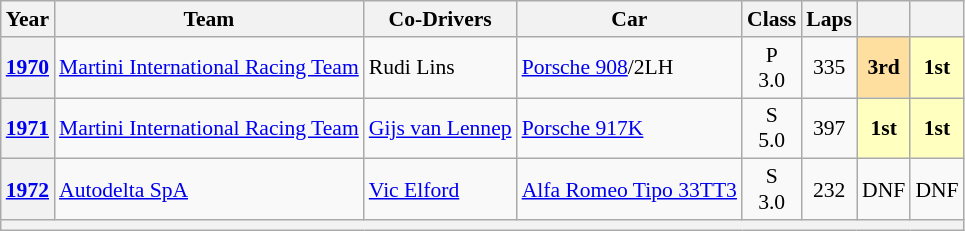<table class="wikitable" style="text-align:center; font-size:90%">
<tr>
<th>Year</th>
<th>Team</th>
<th>Co-Drivers</th>
<th>Car</th>
<th>Class</th>
<th>Laps</th>
<th></th>
<th></th>
</tr>
<tr>
<th><a href='#'>1970</a></th>
<td align="left"> <a href='#'>Martini International Racing Team</a></td>
<td align="left"> Rudi Lins</td>
<td align="left"><a href='#'>Porsche 908</a>/2LH</td>
<td>P<br>3.0</td>
<td>335</td>
<td style="background:#FFDF9F;"><strong>3rd</strong></td>
<td style="background:#FFFFBF;"><strong>1st</strong></td>
</tr>
<tr>
<th><a href='#'>1971</a></th>
<td align="left"> <a href='#'>Martini International Racing Team</a></td>
<td align="left"> <a href='#'>Gijs van Lennep</a></td>
<td align="left"><a href='#'>Porsche 917K</a></td>
<td>S<br>5.0</td>
<td>397</td>
<td style="background:#FFFFBF;"><strong>1st</strong></td>
<td style="background:#FFFFBF;"><strong>1st</strong></td>
</tr>
<tr>
<th><a href='#'>1972</a></th>
<td align="left"> <a href='#'>Autodelta SpA</a></td>
<td align="left"> <a href='#'>Vic Elford</a></td>
<td align="left"><a href='#'>Alfa Romeo Tipo 33TT3</a></td>
<td>S<br>3.0</td>
<td>232</td>
<td>DNF</td>
<td>DNF</td>
</tr>
<tr>
<th colspan="8"></th>
</tr>
</table>
